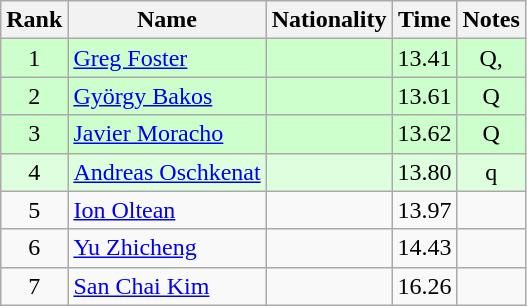<table class="wikitable sortable" style="text-align:center">
<tr>
<th>Rank</th>
<th>Name</th>
<th>Nationality</th>
<th>Time</th>
<th>Notes</th>
</tr>
<tr style="background:#ccffcc;">
<td align="center">1</td>
<td align=left><a href='#'>Greg Foster</a></td>
<td align=left></td>
<td align="center">13.41</td>
<td>Q, </td>
</tr>
<tr style="background:#ccffcc;">
<td align="center">2</td>
<td align=left><a href='#'>György Bakos</a></td>
<td align=left></td>
<td align="center">13.61</td>
<td>Q</td>
</tr>
<tr style="background:#ccffcc;">
<td align="center">3</td>
<td align=left><a href='#'>Javier Moracho</a></td>
<td align=left></td>
<td align="center">13.62</td>
<td>Q</td>
</tr>
<tr style="background:#ddffdd;">
<td align="center">4</td>
<td align=left><a href='#'>Andreas Oschkenat</a></td>
<td align=left></td>
<td align="center">13.80</td>
<td>q</td>
</tr>
<tr>
<td align="center">5</td>
<td align=left><a href='#'>Ion Oltean</a></td>
<td align=left></td>
<td align="center">13.97</td>
<td></td>
</tr>
<tr>
<td align="center">6</td>
<td align=left><a href='#'>Yu Zhicheng</a></td>
<td align=left></td>
<td align="center">14.43</td>
<td></td>
</tr>
<tr>
<td align="center">7</td>
<td align=left><a href='#'>San Chai Kim</a></td>
<td align=left></td>
<td align="center">16.26</td>
<td></td>
</tr>
</table>
